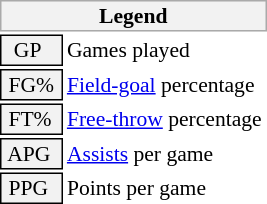<table class="toccolours" style="font-size: 90%; white-space: nowrap;">
<tr>
<th colspan="6" style="background:#f2f2f2; border:1px solid #aaa;">Legend</th>
</tr>
<tr>
<td style="background:#f2f2f2; border:1px solid black;">  GP</td>
<td>Games played</td>
</tr>
<tr>
<td style="background:#f2f2f2; border:1px solid black;"> FG% </td>
<td style="padding-right: 8px"><a href='#'>Field-goal</a> percentage</td>
</tr>
<tr>
<td style="background:#f2f2f2; border:1px solid black;"> FT% </td>
<td><a href='#'>Free-throw</a> percentage</td>
</tr>
<tr>
<td style="background:#f2f2f2; border:1px solid black;"> APG </td>
<td><a href='#'>Assists</a> per game</td>
</tr>
<tr>
<td style="background:#f2f2f2; border:1px solid black;"> PPG </td>
<td>Points per game</td>
</tr>
<tr>
</tr>
</table>
